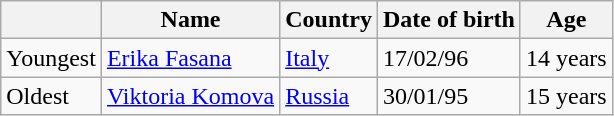<table class="wikitable">
<tr>
<th></th>
<th>Name</th>
<th>Country</th>
<th>Date of birth</th>
<th>Age</th>
</tr>
<tr>
<td>Youngest</td>
<td><a href='#'>Erika Fasana</a></td>
<td>  <a href='#'>Italy</a></td>
<td>17/02/96</td>
<td>14 years</td>
</tr>
<tr>
<td>Oldest</td>
<td><a href='#'>Viktoria Komova</a></td>
<td> <a href='#'>Russia</a></td>
<td>30/01/95</td>
<td>15 years</td>
</tr>
</table>
